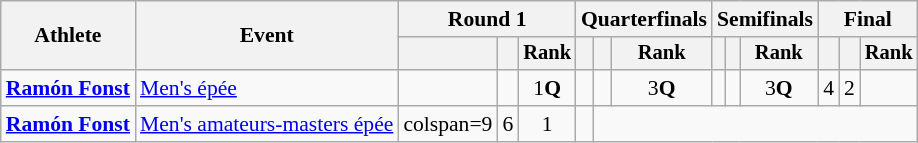<table class="wikitable" style="font-size:90%">
<tr>
<th rowspan=2>Athlete</th>
<th rowspan=2>Event</th>
<th colspan=3>Round 1</th>
<th colspan=3>Quarterfinals</th>
<th colspan=3>Semifinals</th>
<th colspan=3>Final</th>
</tr>
<tr style="font-size:95%">
<th></th>
<th></th>
<th>Rank</th>
<th></th>
<th></th>
<th>Rank</th>
<th></th>
<th></th>
<th>Rank</th>
<th></th>
<th></th>
<th>Rank</th>
</tr>
<tr align=center>
<td align=left><strong><a href='#'>Ramón Fonst</a></strong></td>
<td align=left><a href='#'>Men's épée</a></td>
<td></td>
<td></td>
<td>1<strong>Q</strong></td>
<td></td>
<td></td>
<td>3<strong>Q</strong></td>
<td></td>
<td></td>
<td>3<strong>Q</strong></td>
<td>4</td>
<td>2</td>
<td></td>
</tr>
<tr align=center>
<td align=left><strong><a href='#'>Ramón Fonst</a></strong></td>
<td align=left><a href='#'>Men's amateurs-masters épée</a></td>
<td>colspan=9 </td>
<td>6</td>
<td>1</td>
<td></td>
</tr>
</table>
